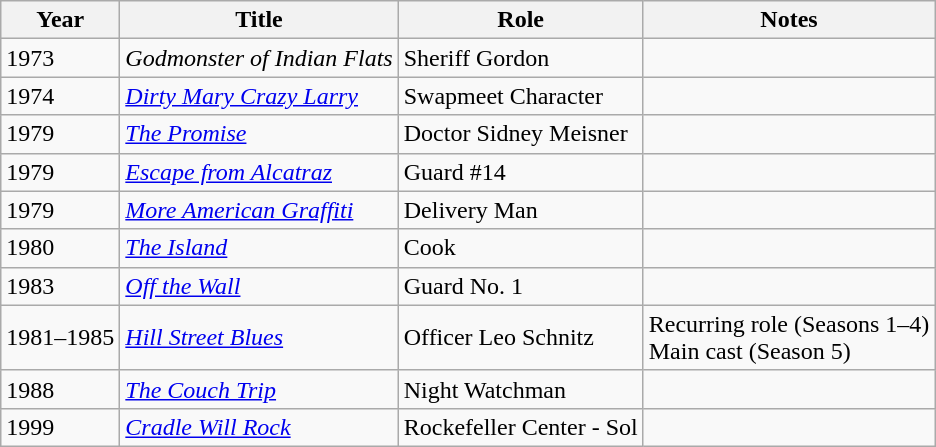<table class="wikitable">
<tr>
<th>Year</th>
<th>Title</th>
<th>Role</th>
<th>Notes</th>
</tr>
<tr>
<td>1973</td>
<td><em>Godmonster of Indian Flats</em></td>
<td>Sheriff Gordon</td>
<td></td>
</tr>
<tr>
<td>1974</td>
<td><em><a href='#'>Dirty Mary Crazy Larry</a></em></td>
<td>Swapmeet Character</td>
<td></td>
</tr>
<tr>
<td>1979</td>
<td><em><a href='#'>The Promise</a></em></td>
<td>Doctor Sidney Meisner</td>
<td></td>
</tr>
<tr>
<td>1979</td>
<td><em><a href='#'>Escape from Alcatraz</a></em></td>
<td>Guard #14</td>
<td></td>
</tr>
<tr>
<td>1979</td>
<td><em><a href='#'>More American Graffiti</a></em></td>
<td>Delivery Man</td>
<td></td>
</tr>
<tr>
<td>1980</td>
<td><em><a href='#'>The Island</a></em></td>
<td>Cook</td>
<td></td>
</tr>
<tr>
<td>1983</td>
<td><em><a href='#'>Off the Wall</a></em></td>
<td>Guard No. 1</td>
<td></td>
</tr>
<tr>
<td>1981–1985</td>
<td><em><a href='#'>Hill Street Blues</a></em></td>
<td>Officer Leo Schnitz</td>
<td>Recurring role (Seasons 1–4)<br>Main cast (Season 5)</td>
</tr>
<tr>
<td>1988</td>
<td><em><a href='#'>The Couch Trip</a></em></td>
<td>Night Watchman</td>
<td></td>
</tr>
<tr>
<td>1999</td>
<td><em><a href='#'>Cradle Will Rock</a></em></td>
<td>Rockefeller Center - Sol</td>
<td></td>
</tr>
</table>
